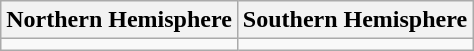<table class="wikitable">
<tr>
<th>Northern Hemisphere</th>
<th>Southern Hemisphere</th>
</tr>
<tr>
<td></td>
<td></td>
</tr>
</table>
